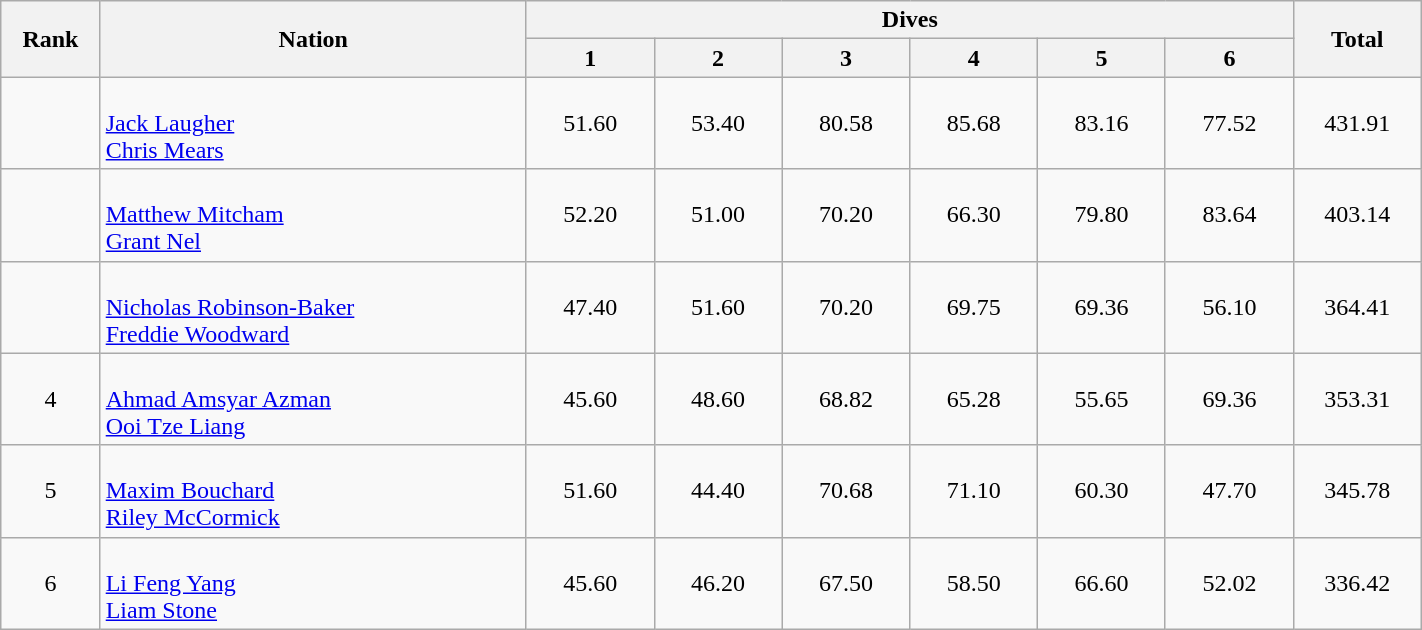<table class="wikitable" width="75%">
<tr>
<th rowspan="2" width="7%">Rank</th>
<th rowspan="2" width="30%">Nation</th>
<th colspan="6">Dives</th>
<th rowspan="2" width="9%">Total</th>
</tr>
<tr>
<th width="9%">1</th>
<th width="9%">2</th>
<th width="9%">3</th>
<th width="9%">4</th>
<th width="9%">5</th>
<th width="9%">6</th>
</tr>
<tr>
<td align="center"></td>
<td><br><a href='#'>Jack Laugher</a><br><a href='#'>Chris Mears</a></td>
<td align="center">51.60</td>
<td align="center">53.40</td>
<td align="center">80.58</td>
<td align="center">85.68</td>
<td align="center">83.16</td>
<td align="center">77.52</td>
<td align="center">431.91</td>
</tr>
<tr>
<td align="center"></td>
<td><br><a href='#'>Matthew Mitcham</a><br><a href='#'>Grant Nel</a></td>
<td align="center">52.20</td>
<td align="center">51.00</td>
<td align="center">70.20</td>
<td align="center">66.30</td>
<td align="center">79.80</td>
<td align="center">83.64</td>
<td align="center">403.14</td>
</tr>
<tr>
<td align="center"></td>
<td><br><a href='#'>Nicholas Robinson-Baker</a><br><a href='#'>Freddie Woodward</a></td>
<td align="center">47.40</td>
<td align="center">51.60</td>
<td align="center">70.20</td>
<td align="center">69.75</td>
<td align="center">69.36</td>
<td align="center">56.10</td>
<td align="center">364.41</td>
</tr>
<tr>
<td align="center">4</td>
<td><br><a href='#'>Ahmad Amsyar Azman</a><br><a href='#'>Ooi Tze Liang</a></td>
<td align="center">45.60</td>
<td align="center">48.60</td>
<td align="center">68.82</td>
<td align="center">65.28</td>
<td align="center">55.65</td>
<td align="center">69.36</td>
<td align="center">353.31</td>
</tr>
<tr>
<td align="center">5</td>
<td><br><a href='#'>Maxim Bouchard</a><br><a href='#'>Riley McCormick</a></td>
<td align="center">51.60</td>
<td align="center">44.40</td>
<td align="center">70.68</td>
<td align="center">71.10</td>
<td align="center">60.30</td>
<td align="center">47.70</td>
<td align="center">345.78</td>
</tr>
<tr>
<td align="center">6</td>
<td><br><a href='#'>Li Feng Yang</a><br><a href='#'>Liam Stone</a></td>
<td align="center">45.60</td>
<td align="center">46.20</td>
<td align="center">67.50</td>
<td align="center">58.50</td>
<td align="center">66.60</td>
<td align="center">52.02</td>
<td align="center">336.42</td>
</tr>
</table>
